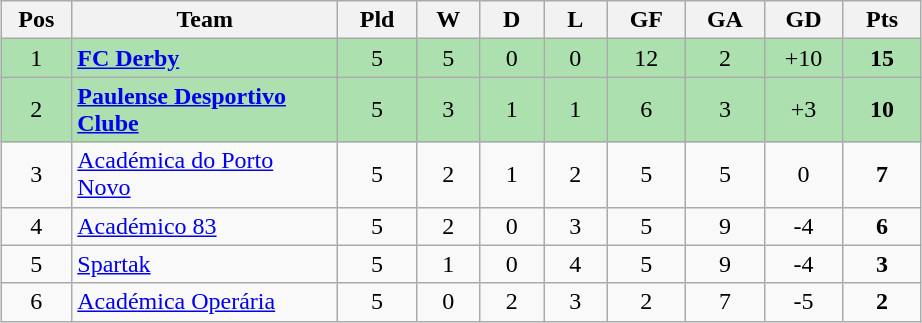<table class="wikitable" style="margin:1em auto; text-align: center;">
<tr>
<th style="width: 40px;">Pos</th>
<th style="width: 170px;">Team</th>
<th style="width: 45px;">Pld</th>
<th style="width: 35px;">W</th>
<th style="width: 35px;">D</th>
<th style="width: 35px;">L</th>
<th style="width: 45px;">GF</th>
<th style="width: 45px;">GA</th>
<th style="width: 45px;">GD</th>
<th style="width: 45px;">Pts</th>
</tr>
<tr style="background:#ACE1AF;">
<td>1</td>
<td style="text-align: left;"><strong><a href='#'>FC Derby</a></strong></td>
<td>5</td>
<td>5</td>
<td>0</td>
<td>0</td>
<td>12</td>
<td>2</td>
<td>+10</td>
<td><strong>15</strong></td>
</tr>
<tr style="background:#ACE1AF;">
<td>2</td>
<td style="text-align: left;"><strong><a href='#'>Paulense Desportivo Clube</a></strong></td>
<td>5</td>
<td>3</td>
<td>1</td>
<td>1</td>
<td>6</td>
<td>3</td>
<td>+3</td>
<td><strong>10</strong></td>
</tr>
<tr>
<td>3</td>
<td style="text-align: left;"><a href='#'>Académica do Porto Novo</a></td>
<td>5</td>
<td>2</td>
<td>1</td>
<td>2</td>
<td>5</td>
<td>5</td>
<td>0</td>
<td><strong>7</strong></td>
</tr>
<tr>
<td>4</td>
<td style="text-align: left;"><a href='#'>Académico 83</a></td>
<td>5</td>
<td>2</td>
<td>0</td>
<td>3</td>
<td>5</td>
<td>9</td>
<td>-4</td>
<td><strong>6</strong></td>
</tr>
<tr>
<td>5</td>
<td style="text-align: left;"><a href='#'>Spartak</a></td>
<td>5</td>
<td>1</td>
<td>0</td>
<td>4</td>
<td>5</td>
<td>9</td>
<td>-4</td>
<td><strong>3</strong></td>
</tr>
<tr>
<td>6</td>
<td style="text-align: left;"><a href='#'>Académica Operária</a></td>
<td>5</td>
<td>0</td>
<td>2</td>
<td>3</td>
<td>2</td>
<td>7</td>
<td>-5</td>
<td><strong>2</strong></td>
</tr>
</table>
